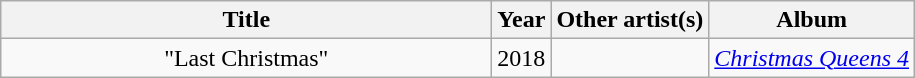<table class="wikitable plainrowheaders" style="text-align:center;">
<tr>
<th style="width:20em;">Title</th>
<th>Year</th>
<th>Other artist(s)</th>
<th>Album</th>
</tr>
<tr>
<td>"Last Christmas"</td>
<td>2018</td>
<td></td>
<td><em><a href='#'>Christmas Queens 4</a></em></td>
</tr>
</table>
